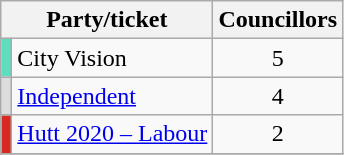<table class="wikitable">
<tr>
<th colspan=2>Party/ticket</th>
<th>Councillors</th>
</tr>
<tr>
<td style="background:#5EDDBF"></td>
<td>City Vision</td>
<td style="text-align: center;">5</td>
</tr>
<tr>
<td style="background:#DDDDDD"></td>
<td><a href='#'>Independent</a></td>
<td style="text-align: center;">4</td>
</tr>
<tr>
<td style="background:#D82A20"></td>
<td><a href='#'>Hutt 2020 – Labour</a></td>
<td style="text-align: center;">2</td>
</tr>
<tr>
</tr>
</table>
